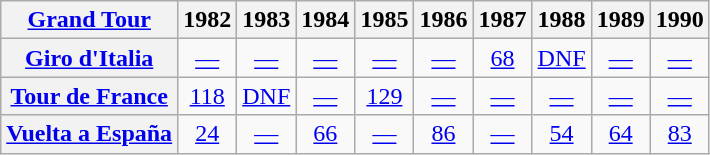<table class="wikitable plainrowheaders">
<tr>
<th scope="col"><a href='#'>Grand Tour</a></th>
<th scope="col">1982</th>
<th scope="col">1983</th>
<th scope="col">1984</th>
<th scope="col">1985</th>
<th scope="col">1986</th>
<th scope="col">1987</th>
<th scope="col">1988</th>
<th scope="col">1989</th>
<th scope="col">1990</th>
</tr>
<tr style="text-align:center;">
<th scope="row"> <a href='#'>Giro d'Italia</a></th>
<td><a href='#'>—</a></td>
<td><a href='#'>—</a></td>
<td><a href='#'>—</a></td>
<td><a href='#'>—</a></td>
<td><a href='#'>—</a></td>
<td><a href='#'>68</a></td>
<td><a href='#'>DNF</a></td>
<td><a href='#'>—</a></td>
<td><a href='#'>—</a></td>
</tr>
<tr style="text-align:center;">
<th scope="row"> <a href='#'>Tour de France</a></th>
<td><a href='#'>118</a></td>
<td><a href='#'>DNF</a></td>
<td><a href='#'>—</a></td>
<td><a href='#'>129</a></td>
<td><a href='#'>—</a></td>
<td><a href='#'>—</a></td>
<td><a href='#'>—</a></td>
<td><a href='#'>—</a></td>
<td><a href='#'>—</a></td>
</tr>
<tr style="text-align:center;">
<th scope="row"> <a href='#'>Vuelta a España</a></th>
<td><a href='#'>24</a></td>
<td><a href='#'>—</a></td>
<td><a href='#'>66</a></td>
<td><a href='#'>—</a></td>
<td><a href='#'>86</a></td>
<td><a href='#'>—</a></td>
<td><a href='#'>54</a></td>
<td><a href='#'>64</a></td>
<td><a href='#'>83</a></td>
</tr>
</table>
